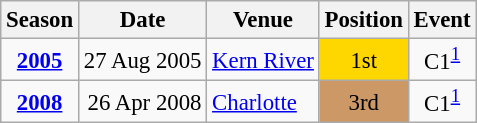<table class="wikitable" style="text-align:center; font-size:95%;">
<tr>
<th>Season</th>
<th>Date</th>
<th>Venue</th>
<th>Position</th>
<th>Event</th>
</tr>
<tr>
<td><strong><a href='#'>2005</a></strong></td>
<td align=right>27 Aug 2005</td>
<td align=left><a href='#'>Kern River</a></td>
<td bgcolor=gold>1st</td>
<td>C1<sup><a href='#'>1</a></sup></td>
</tr>
<tr>
<td><strong><a href='#'>2008</a></strong></td>
<td align=right>26 Apr 2008</td>
<td align=left><a href='#'>Charlotte</a></td>
<td bgcolor=cc9966>3rd</td>
<td>C1<sup><a href='#'>1</a></sup></td>
</tr>
</table>
